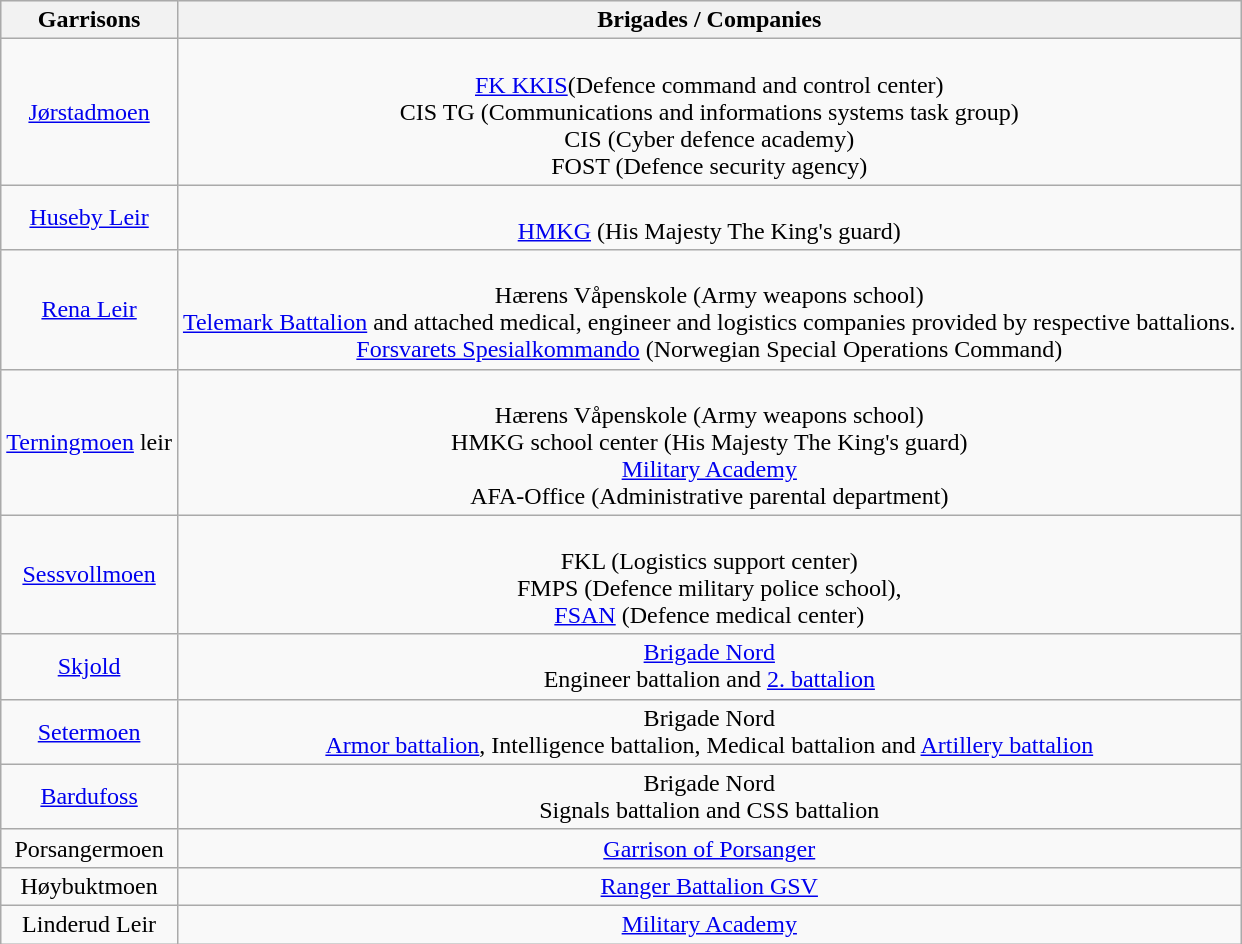<table class="wikitable">
<tr style="background:#e9e9e9;">
<th>Garrisons</th>
<th>Brigades / Companies</th>
</tr>
<tr>
<td style="text-align:center;"><a href='#'>Jørstadmoen</a></td>
<td style="text-align:center;"><br><a href='#'>FK KKIS</a>(Defence command and control center)<br>CIS TG (Communications and informations systems task group)<br>CIS (Cyber defence academy)<br>FOST (Defence security agency)</td>
</tr>
<tr>
<td style="text-align:center;"><a href='#'>Huseby Leir</a></td>
<td style="text-align:center;"><br><a href='#'>HMKG</a> (His Majesty The King's guard)</td>
</tr>
<tr>
<td style="text-align:center;"><a href='#'>Rena Leir</a></td>
<td style="text-align:center;"><br>Hærens Våpenskole (Army weapons school)<br><a href='#'>Telemark Battalion</a> and attached medical, engineer and logistics companies provided by respective battalions.<br><a href='#'>Forsvarets Spesialkommando</a> (Norwegian Special Operations Command)</td>
</tr>
<tr>
<td style="text-align:center;"><a href='#'>Terningmoen</a> leir</td>
<td style="text-align:center;"><br>Hærens Våpenskole (Army weapons school)<br>HMKG school center (His Majesty The King's guard)<br><a href='#'>Military Academy</a><br>AFA-Office (Administrative parental department)</td>
</tr>
<tr>
<td style="text-align:center;"><a href='#'>Sessvollmoen</a></td>
<td style="text-align:center;"><br>FKL (Logistics support center)<br>FMPS (Defence military police school),<br><a href='#'>FSAN</a> (Defence medical center)</td>
</tr>
<tr>
<td style="text-align:center;"><a href='#'>Skjold</a></td>
<td style="text-align:center;"><a href='#'>Brigade Nord</a><br>Engineer battalion and <a href='#'>2. battalion</a></td>
</tr>
<tr>
<td style="text-align:center;"><a href='#'>Setermoen</a></td>
<td style="text-align:center;">Brigade Nord<br><a href='#'>Armor battalion</a>, Intelligence battalion, Medical battalion and <a href='#'>Artillery battalion</a></td>
</tr>
<tr>
<td style="text-align:center;"><a href='#'>Bardufoss</a></td>
<td style="text-align:center;">Brigade Nord<br>Signals battalion and CSS battalion</td>
</tr>
<tr>
<td style="text-align:center;">Porsangermoen</td>
<td style="text-align:center;"><a href='#'>Garrison of Porsanger</a></td>
</tr>
<tr>
<td style="text-align:center;">Høybuktmoen</td>
<td style="text-align:center;"><a href='#'>Ranger Battalion GSV</a></td>
</tr>
<tr>
<td style="text-align:center;">Linderud Leir</td>
<td style="text-align:center;"><a href='#'>Military Academy</a></td>
</tr>
</table>
